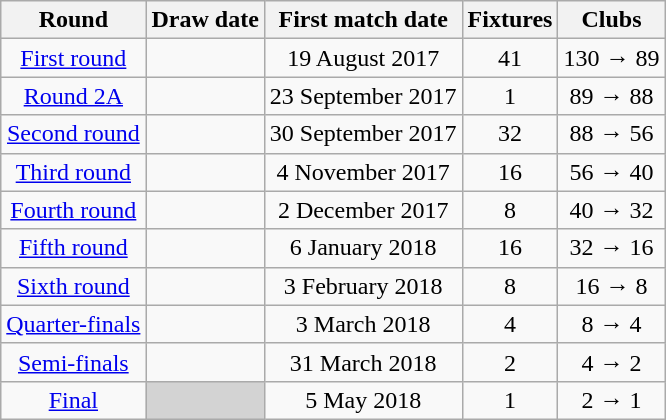<table class="wikitable" style="text-align: center">
<tr>
<th>Round</th>
<th>Draw date</th>
<th>First match date</th>
<th>Fixtures</th>
<th>Clubs</th>
</tr>
<tr>
<td><a href='#'>First round</a></td>
<td></td>
<td>19 August 2017</td>
<td>41</td>
<td>130 → 89</td>
</tr>
<tr>
<td><a href='#'>Round 2A</a></td>
<td></td>
<td>23 September 2017</td>
<td>1</td>
<td>89 → 88</td>
</tr>
<tr>
<td><a href='#'>Second round</a></td>
<td></td>
<td>30 September 2017</td>
<td>32</td>
<td>88 → 56</td>
</tr>
<tr>
<td><a href='#'>Third round</a></td>
<td></td>
<td>4 November 2017</td>
<td>16</td>
<td>56 → 40</td>
</tr>
<tr>
<td><a href='#'>Fourth round</a></td>
<td></td>
<td>2 December 2017</td>
<td>8</td>
<td>40 → 32</td>
</tr>
<tr>
<td><a href='#'>Fifth round</a></td>
<td></td>
<td>6 January 2018</td>
<td>16</td>
<td>32 → 16</td>
</tr>
<tr>
<td><a href='#'>Sixth round</a></td>
<td></td>
<td>3 February 2018</td>
<td>8</td>
<td>16 → 8</td>
</tr>
<tr>
<td><a href='#'>Quarter-finals</a></td>
<td></td>
<td>3 March 2018</td>
<td>4</td>
<td>8 → 4</td>
</tr>
<tr>
<td><a href='#'>Semi-finals</a></td>
<td></td>
<td>31 March 2018</td>
<td>2</td>
<td>4 → 2</td>
</tr>
<tr>
<td><a href='#'>Final</a></td>
<td style="background-color:#D3D3D3"></td>
<td>5 May 2018</td>
<td>1</td>
<td>2 → 1</td>
</tr>
</table>
